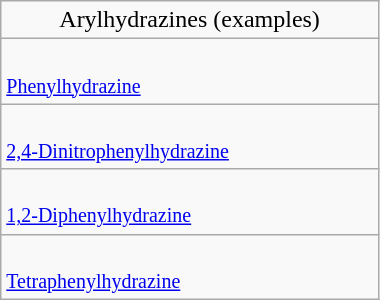<table class="wikitable floatright" style="text-align:left" width="20%">
<tr class="hintergrundfarbe6" align="center">
<td>Arylhydrazines (examples)</td>
</tr>
<tr>
<td><br><small><a href='#'>Phenylhydrazine</a></small></td>
</tr>
<tr>
<td><br><small><a href='#'>2,4-Dinitrophenylhydrazine</a></small></td>
</tr>
<tr>
<td><br><small><a href='#'>1,2-Diphenylhydrazine</a></small></td>
</tr>
<tr>
<td><br><small><a href='#'>Tetraphenylhydrazine</a></small></td>
</tr>
</table>
